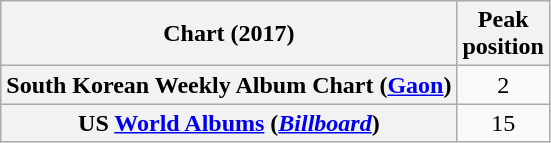<table class="wikitable sortable plainrowheaders" style="text-align:center">
<tr>
<th>Chart (2017)</th>
<th>Peak<br>position</th>
</tr>
<tr>
<th scope="row">South Korean Weekly Album Chart (<a href='#'>Gaon</a>)</th>
<td>2</td>
</tr>
<tr>
<th scope="row">US <a href='#'>World Albums</a> (<em><a href='#'>Billboard</a></em>)</th>
<td>15</td>
</tr>
</table>
